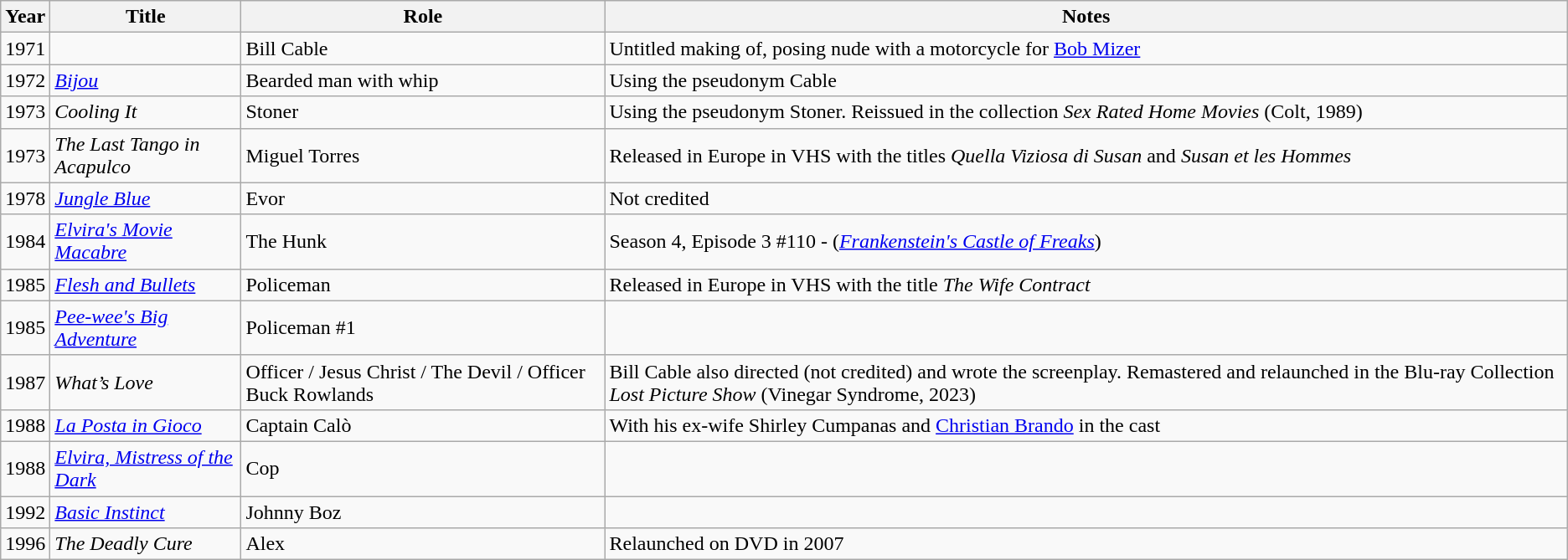<table class="wikitable sortable">
<tr>
<th>Year</th>
<th>Title</th>
<th>Role</th>
<th class="unsortable">Notes</th>
</tr>
<tr>
<td>1971</td>
<td></td>
<td>Bill Cable</td>
<td>Untitled making of, posing nude with a motorcycle for <a href='#'>Bob Mizer</a></td>
</tr>
<tr>
<td>1972</td>
<td><em><a href='#'>Bijou</a></em></td>
<td>Bearded man with whip</td>
<td>Using the pseudonym Cable</td>
</tr>
<tr>
<td>1973</td>
<td><em>Cooling It</em></td>
<td>Stoner</td>
<td>Using the pseudonym Stoner. Reissued in the collection <em>Sex Rated Home Movies</em> (Colt, 1989)</td>
</tr>
<tr>
<td>1973</td>
<td><em>The Last Tango in Acapulco</em></td>
<td>Miguel Torres</td>
<td>Released in Europe in VHS with the titles <em>Quella Viziosa di Susan</em> and <em>Susan et les Hommes</em></td>
</tr>
<tr>
<td>1978</td>
<td><em><a href='#'>Jungle Blue</a></em></td>
<td>Evor</td>
<td>Not credited</td>
</tr>
<tr>
<td>1984</td>
<td><em><a href='#'>Elvira's Movie Macabre</a></em></td>
<td>The Hunk</td>
<td>Season 4, Episode 3 #110 - (<em><a href='#'>Frankenstein's Castle of Freaks</a></em>)</td>
</tr>
<tr>
<td>1985</td>
<td><em><a href='#'>Flesh and Bullets</a></em></td>
<td>Policeman</td>
<td>Released in Europe in VHS with the title <em>The Wife Contract</em></td>
</tr>
<tr>
<td>1985</td>
<td><em><a href='#'>Pee-wee's Big Adventure</a></em></td>
<td>Policeman #1</td>
<td></td>
</tr>
<tr>
<td>1987</td>
<td><em>What’s Love</em></td>
<td>Officer / Jesus Christ / The Devil / Officer Buck Rowlands</td>
<td>Bill Cable also directed (not credited) and wrote the screenplay. Remastered and relaunched in the Blu-ray Collection <em>Lost Picture Show</em> (Vinegar Syndrome, 2023)</td>
</tr>
<tr>
<td>1988</td>
<td><em><a href='#'>La Posta in Gioco</a></em></td>
<td>Captain Calò</td>
<td>With his ex-wife Shirley Cumpanas and <a href='#'>Christian Brando</a> in the cast</td>
</tr>
<tr>
<td>1988</td>
<td><em><a href='#'>Elvira, Mistress of the Dark</a></em></td>
<td>Cop</td>
<td></td>
</tr>
<tr>
<td>1992</td>
<td><em><a href='#'>Basic Instinct</a></em></td>
<td>Johnny Boz</td>
<td></td>
</tr>
<tr>
<td>1996</td>
<td><em>The Deadly Cure</em></td>
<td>Alex</td>
<td>Relaunched on DVD in 2007</td>
</tr>
</table>
